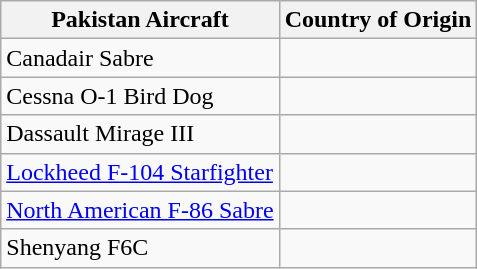<table class="wikitable">
<tr>
<th>Pakistan Aircraft</th>
<th>Country of Origin</th>
</tr>
<tr>
<td>Canadair Sabre</td>
<td></td>
</tr>
<tr>
<td>Cessna O-1 Bird Dog</td>
<td></td>
</tr>
<tr>
<td>Dassault Mirage III</td>
<td></td>
</tr>
<tr>
<td><a href='#'>Lockheed F-104 Starfighter</a></td>
<td></td>
</tr>
<tr>
<td><a href='#'>North American F-86 Sabre</a></td>
<td></td>
</tr>
<tr>
<td>Shenyang F6C</td>
<td></td>
</tr>
</table>
